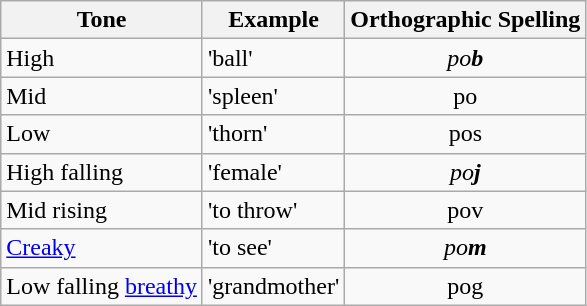<table class="wikitable">
<tr>
<th scope="col">Tone</th>
<th scope="col">Example</th>
<th scope="col">Orthographic Spelling</th>
</tr>
<tr>
<td scope="row">High</td>
<td> 'ball'</td>
<td align=center><em>po<strong>b<strong><em></td>
</tr>
<tr>
<td scope="row">Mid</td>
<td> 'spleen'</td>
<td align=center></em>po<em></td>
</tr>
<tr>
<td scope="row">Low</td>
<td> 'thorn'</td>
<td align=center></em>po</strong>s</em></strong></td>
</tr>
<tr>
<td scope="row">High falling</td>
<td> 'female'</td>
<td align=center><em>po<strong>j<strong><em></td>
</tr>
<tr>
<td scope="row">Mid rising</td>
<td> 'to throw'</td>
<td align=center></em>po</strong>v</em></strong></td>
</tr>
<tr>
<td scope="row"><a href='#'>Creaky</a></td>
<td> 'to see'</td>
<td align=center><em>po<strong>m<strong><em></td>
</tr>
<tr>
<td scope="row">Low falling <a href='#'>breathy</a></td>
<td> 'grandmother'</td>
<td align=center></em>po</strong>g</em></strong></td>
</tr>
</table>
